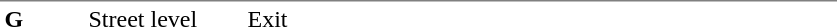<table table border=0 cellspacing=0 cellpadding=3>
<tr>
<td style="border-top:solid 1px gray;" width=50 valign=top><strong>G</strong></td>
<td style="border-top:solid 1px gray;" width=100 valign=top>Street level</td>
<td style="border-top:solid 1px gray;" width=390 valign=top>Exit</td>
</tr>
</table>
